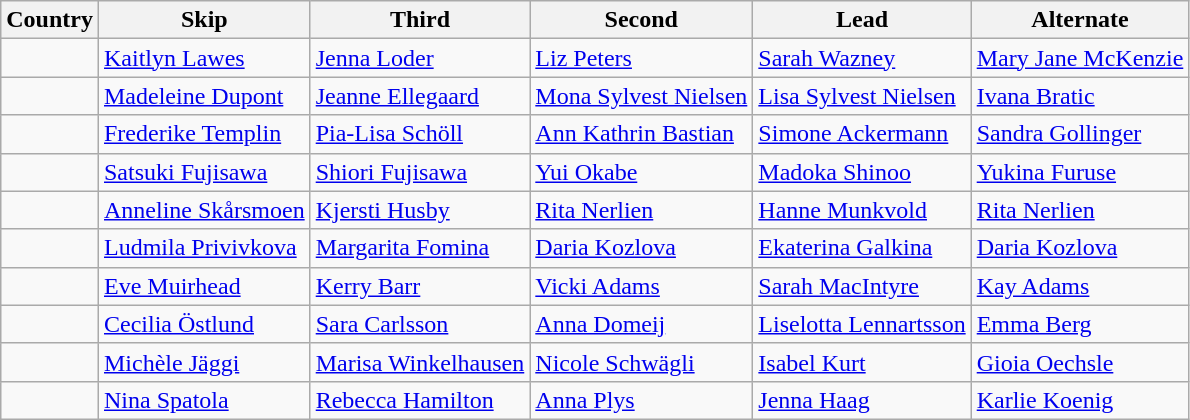<table class="wikitable">
<tr>
<th>Country</th>
<th>Skip</th>
<th>Third</th>
<th>Second</th>
<th>Lead</th>
<th>Alternate</th>
</tr>
<tr>
<td></td>
<td><a href='#'>Kaitlyn Lawes</a></td>
<td><a href='#'>Jenna Loder</a></td>
<td><a href='#'>Liz Peters</a></td>
<td><a href='#'>Sarah Wazney</a></td>
<td><a href='#'>Mary Jane McKenzie</a></td>
</tr>
<tr>
<td></td>
<td><a href='#'>Madeleine Dupont</a></td>
<td><a href='#'>Jeanne Ellegaard</a></td>
<td><a href='#'>Mona Sylvest Nielsen</a></td>
<td><a href='#'>Lisa Sylvest Nielsen</a></td>
<td><a href='#'>Ivana Bratic</a></td>
</tr>
<tr>
<td></td>
<td><a href='#'>Frederike Templin</a></td>
<td><a href='#'>Pia-Lisa Schöll</a></td>
<td><a href='#'>Ann Kathrin Bastian</a></td>
<td><a href='#'>Simone Ackermann</a></td>
<td><a href='#'>Sandra Gollinger</a></td>
</tr>
<tr>
<td></td>
<td><a href='#'>Satsuki Fujisawa</a></td>
<td><a href='#'>Shiori Fujisawa</a></td>
<td><a href='#'>Yui Okabe</a></td>
<td><a href='#'>Madoka Shinoo</a></td>
<td><a href='#'>Yukina Furuse</a></td>
</tr>
<tr>
<td></td>
<td><a href='#'>Anneline Skårsmoen</a></td>
<td><a href='#'>Kjersti Husby</a></td>
<td><a href='#'>Rita Nerlien</a></td>
<td><a href='#'>Hanne Munkvold</a></td>
<td><a href='#'>Rita Nerlien</a></td>
</tr>
<tr>
<td></td>
<td><a href='#'>Ludmila Privivkova</a></td>
<td><a href='#'>Margarita Fomina</a></td>
<td><a href='#'>Daria Kozlova</a></td>
<td><a href='#'>Ekaterina Galkina</a></td>
<td><a href='#'>Daria Kozlova</a></td>
</tr>
<tr>
<td></td>
<td><a href='#'>Eve Muirhead</a></td>
<td><a href='#'>Kerry Barr</a></td>
<td><a href='#'>Vicki Adams</a></td>
<td><a href='#'>Sarah MacIntyre</a></td>
<td><a href='#'>Kay Adams</a></td>
</tr>
<tr>
<td></td>
<td><a href='#'>Cecilia Östlund</a></td>
<td><a href='#'>Sara Carlsson</a></td>
<td><a href='#'>Anna Domeij</a></td>
<td><a href='#'>Liselotta Lennartsson</a></td>
<td><a href='#'>Emma Berg</a></td>
</tr>
<tr>
<td></td>
<td><a href='#'>Michèle Jäggi</a></td>
<td><a href='#'>Marisa Winkelhausen</a></td>
<td><a href='#'>Nicole Schwägli</a></td>
<td><a href='#'>Isabel Kurt</a></td>
<td><a href='#'>Gioia Oechsle</a></td>
</tr>
<tr>
<td></td>
<td><a href='#'>Nina Spatola</a></td>
<td><a href='#'>Rebecca Hamilton</a></td>
<td><a href='#'>Anna Plys</a></td>
<td><a href='#'>Jenna Haag</a></td>
<td><a href='#'>Karlie Koenig</a></td>
</tr>
</table>
